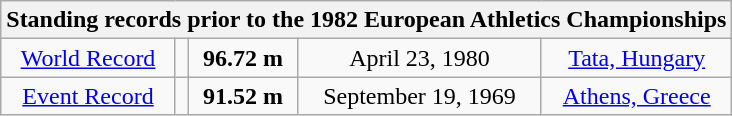<table class="wikitable sortable" style="text-align:center">
<tr>
<th colspan="5">Standing records prior to the 1982 European Athletics Championships</th>
</tr>
<tr>
<td><a href='#'>World Record</a></td>
<td></td>
<td><strong>96.72 m </strong></td>
<td>April 23, 1980</td>
<td> <a href='#'>Tata, Hungary</a></td>
</tr>
<tr>
<td><a href='#'>Event Record</a></td>
<td></td>
<td><strong>91.52 m </strong></td>
<td>September 19, 1969</td>
<td> <a href='#'>Athens, Greece</a></td>
</tr>
</table>
